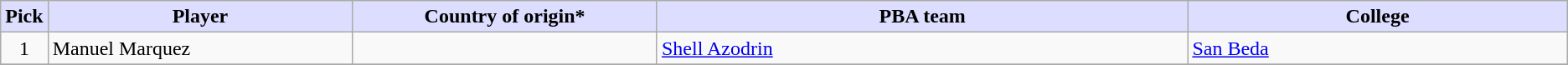<table class="wikitable">
<tr>
<th style="background:#DDDDFF;">Pick</th>
<th style="background:#DDDDFF;" width="20%">Player</th>
<th style="background:#DDDDFF;" width="20%">Country of origin*</th>
<th style="background:#DDDDFF;" width="35%">PBA team</th>
<th style="background:#DDDDFF;" width="25%">College</th>
</tr>
<tr>
<td align=center>1</td>
<td>Manuel Marquez</td>
<td></td>
<td><a href='#'>Shell Azodrin</a></td>
<td><a href='#'>San Beda</a></td>
</tr>
<tr>
</tr>
</table>
